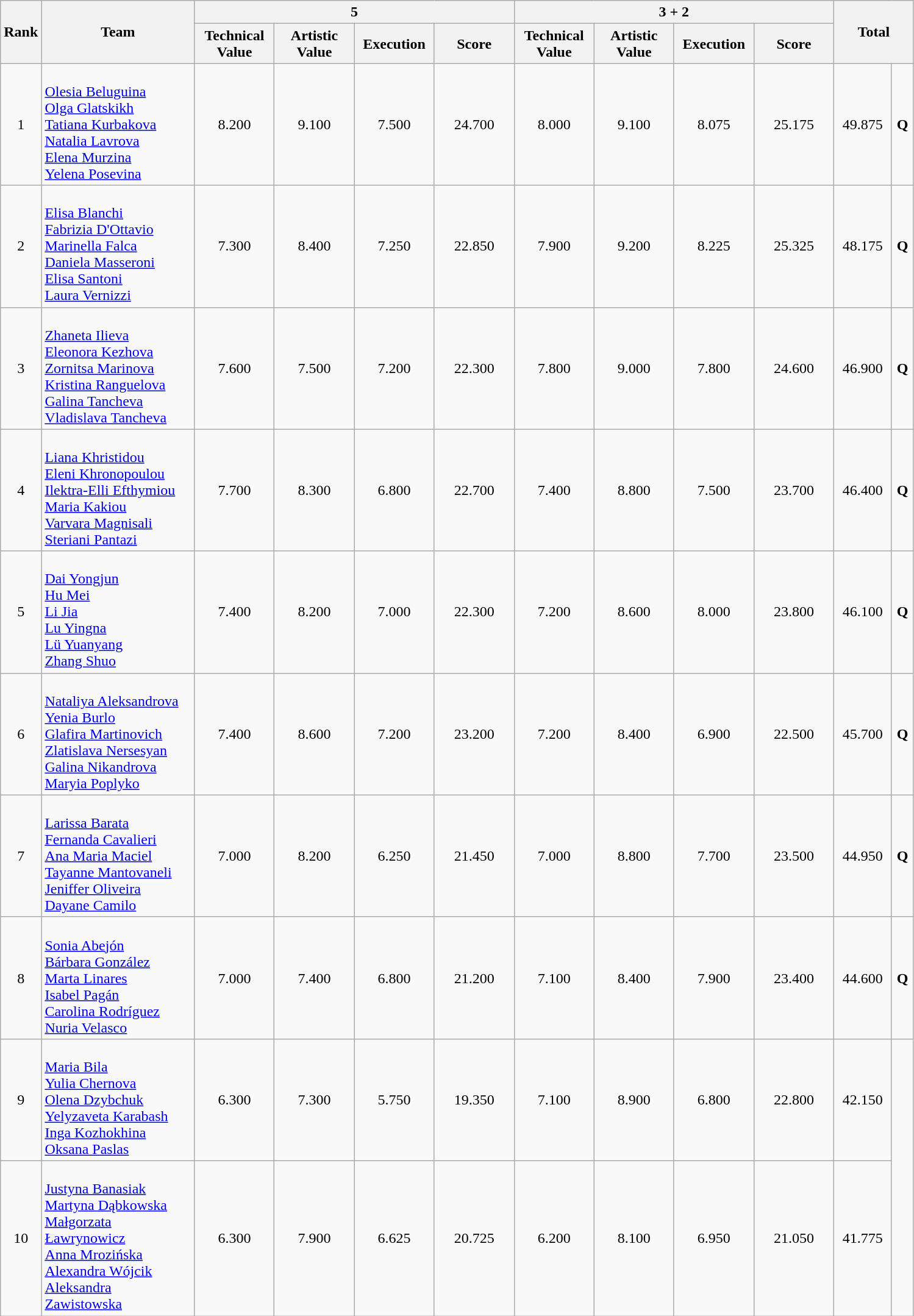<table class="wikitable sortable" style="text-align:center">
<tr>
<th rowspan=2>Rank</th>
<th rowspan=2 style="width:10em">Team</th>
<th colspan=4>5 </th>
<th colspan=4>3  + 2 </th>
<th rowspan=2 colspan=2 style="width:5em">Total</th>
</tr>
<tr>
<th style="width:5em">Technical<br>Value</th>
<th style="width:5em">Artistic<br>Value</th>
<th style="width:5em">Execution</th>
<th style="width:5em">Score</th>
<th style="width:5em">Technical<br>Value</th>
<th style="width:5em">Artistic<br>Value</th>
<th style="width:5em">Execution</th>
<th style="width:5em">Score</th>
</tr>
<tr>
<td>1</td>
<td align=left><br><a href='#'>Olesia Beluguina</a><br><a href='#'>Olga Glatskikh</a><br><a href='#'>Tatiana Kurbakova</a><br><a href='#'>Natalia Lavrova</a><br><a href='#'>Elena Murzina</a><br><a href='#'>Yelena Posevina</a></td>
<td>8.200</td>
<td>9.100</td>
<td>7.500</td>
<td>24.700</td>
<td>8.000</td>
<td>9.100</td>
<td>8.075</td>
<td>25.175</td>
<td>49.875</td>
<td><strong>Q</strong></td>
</tr>
<tr>
<td>2</td>
<td align=left> <br><a href='#'>Elisa Blanchi</a><br><a href='#'>Fabrizia D'Ottavio</a><br><a href='#'>Marinella Falca</a><br><a href='#'>Daniela Masseroni</a><br><a href='#'>Elisa Santoni</a><br><a href='#'>Laura Vernizzi</a></td>
<td>7.300</td>
<td>8.400</td>
<td>7.250</td>
<td>22.850</td>
<td>7.900</td>
<td>9.200</td>
<td>8.225</td>
<td>25.325</td>
<td>48.175</td>
<td><strong>Q</strong></td>
</tr>
<tr>
<td>3</td>
<td align=left><br><a href='#'>Zhaneta Ilieva</a><br><a href='#'>Eleonora Kezhova</a><br><a href='#'>Zornitsa Marinova</a><br><a href='#'>Kristina Ranguelova</a><br><a href='#'>Galina Tancheva</a><br><a href='#'>Vladislava Tancheva</a></td>
<td>7.600</td>
<td>7.500</td>
<td>7.200</td>
<td>22.300</td>
<td>7.800</td>
<td>9.000</td>
<td>7.800</td>
<td>24.600</td>
<td>46.900</td>
<td><strong>Q</strong></td>
</tr>
<tr>
<td>4</td>
<td align=left><br><a href='#'>Liana Khristidou</a><br><a href='#'>Eleni Khronopoulou</a><br><a href='#'>Ilektra-Elli Efthymiou</a><br><a href='#'>Maria Kakiou</a><br><a href='#'>Varvara Magnisali</a><br><a href='#'>Steriani Pantazi</a></td>
<td>7.700</td>
<td>8.300</td>
<td>6.800</td>
<td>22.700</td>
<td>7.400</td>
<td>8.800</td>
<td>7.500</td>
<td>23.700</td>
<td>46.400</td>
<td><strong>Q</strong></td>
</tr>
<tr>
<td>5</td>
<td align=left><br><a href='#'>Dai Yongjun</a><br><a href='#'>Hu Mei</a><br><a href='#'>Li Jia</a><br><a href='#'>Lu Yingna</a><br><a href='#'>Lü Yuanyang</a><br><a href='#'>Zhang Shuo</a></td>
<td>7.400</td>
<td>8.200</td>
<td>7.000</td>
<td>22.300</td>
<td>7.200</td>
<td>8.600</td>
<td>8.000</td>
<td>23.800</td>
<td>46.100</td>
<td><strong>Q</strong></td>
</tr>
<tr>
<td>6</td>
<td align=left><br><a href='#'>Nataliya Aleksandrova</a><br><a href='#'>Yenia Burlo</a><br><a href='#'>Glafira Martinovich</a><br><a href='#'>Zlatislava Nersesyan</a><br><a href='#'>Galina Nikandrova</a><br><a href='#'>Maryia Poplyko</a></td>
<td>7.400</td>
<td>8.600</td>
<td>7.200</td>
<td>23.200</td>
<td>7.200</td>
<td>8.400</td>
<td>6.900</td>
<td>22.500</td>
<td>45.700</td>
<td><strong>Q</strong></td>
</tr>
<tr>
<td>7</td>
<td align=left><br><a href='#'>Larissa Barata</a><br><a href='#'>Fernanda Cavalieri</a><br><a href='#'>Ana Maria Maciel</a><br><a href='#'>Tayanne Mantovaneli</a><br><a href='#'>Jeniffer Oliveira</a><br><a href='#'>Dayane Camilo</a></td>
<td>7.000</td>
<td>8.200</td>
<td>6.250</td>
<td>21.450</td>
<td>7.000</td>
<td>8.800</td>
<td>7.700</td>
<td>23.500</td>
<td>44.950</td>
<td><strong>Q</strong></td>
</tr>
<tr>
<td>8</td>
<td align=left><br><a href='#'>Sonia Abejón</a><br><a href='#'>Bárbara González</a><br><a href='#'>Marta Linares</a><br><a href='#'>Isabel Pagán</a><br><a href='#'>Carolina Rodríguez</a><br><a href='#'>Nuria Velasco</a></td>
<td>7.000</td>
<td>7.400</td>
<td>6.800</td>
<td>21.200</td>
<td>7.100</td>
<td>8.400</td>
<td>7.900</td>
<td>23.400</td>
<td>44.600</td>
<td><strong>Q</strong></td>
</tr>
<tr>
<td>9</td>
<td align=left><br><a href='#'>Maria Bila</a><br><a href='#'>Yulia Chernova</a><br><a href='#'>Olena Dzybchuk</a><br><a href='#'>Yelyzaveta Karabash</a><br><a href='#'>Inga Kozhokhina</a><br><a href='#'>Oksana Paslas</a></td>
<td>6.300</td>
<td>7.300</td>
<td>5.750</td>
<td>19.350</td>
<td>7.100</td>
<td>8.900</td>
<td>6.800</td>
<td>22.800</td>
<td>42.150</td>
<td rowspan="2"></td>
</tr>
<tr>
<td>10</td>
<td align=left><br><a href='#'>Justyna Banasiak</a><br><a href='#'>Martyna Dąbkowska</a><br><a href='#'>Małgorzata Ławrynowicz</a><br><a href='#'>Anna Mrozińska</a><br><a href='#'>Alexandra Wójcik</a><br><a href='#'>Aleksandra Zawistowska</a></td>
<td>6.300</td>
<td>7.900</td>
<td>6.625</td>
<td>20.725</td>
<td>6.200</td>
<td>8.100</td>
<td>6.950</td>
<td>21.050</td>
<td>41.775</td>
</tr>
</table>
